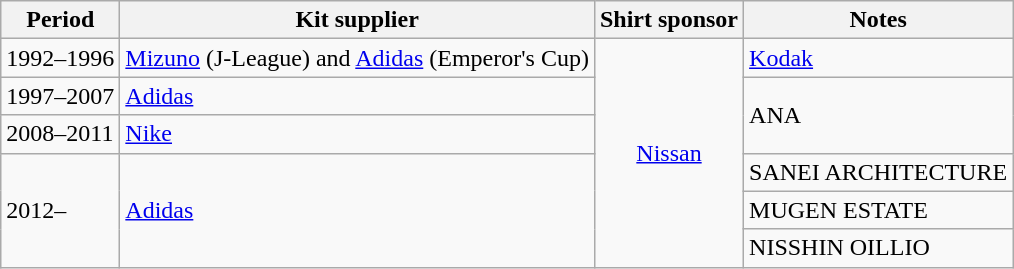<table class="wikitable" style="text-align: left">
<tr>
<th>Period</th>
<th>Kit supplier</th>
<th>Shirt sponsor</th>
<th>Notes</th>
</tr>
<tr>
<td>1992–1996</td>
<td><a href='#'>Mizuno</a> (J-League) and <a href='#'>Adidas</a> (Emperor's Cup)</td>
<td rowspan="6" style="text-align:center;"><a href='#'>Nissan</a></td>
<td><a href='#'>Kodak</a></td>
</tr>
<tr>
<td>1997–2007</td>
<td><a href='#'>Adidas</a></td>
<td rowspan="2">ANA</td>
</tr>
<tr>
<td>2008–2011</td>
<td><a href='#'>Nike</a></td>
</tr>
<tr>
<td rowspan="3">2012–</td>
<td rowspan="3"><a href='#'>Adidas</a></td>
<td>SANEI ARCHITECTURE</td>
</tr>
<tr>
<td>MUGEN ESTATE</td>
</tr>
<tr>
<td>NISSHIN OILLIO</td>
</tr>
</table>
